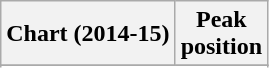<table class="wikitable sortable plainrowheaders" style="text-align:center">
<tr>
<th scope="col">Chart (2014-15)</th>
<th scope="col">Peak<br>position</th>
</tr>
<tr>
</tr>
<tr>
</tr>
<tr>
</tr>
<tr>
</tr>
<tr>
</tr>
</table>
